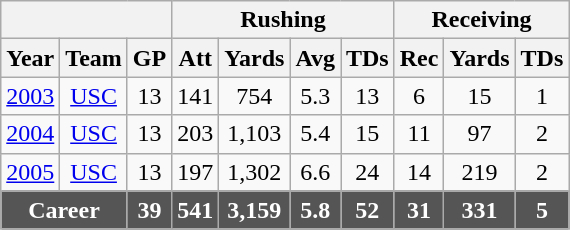<table class="wikitable" style="text-align:center;">
<tr>
<th colspan=3></th>
<th colspan=4>Rushing</th>
<th colspan=3>Receiving</th>
</tr>
<tr>
<th>Year</th>
<th>Team</th>
<th>GP</th>
<th>Att</th>
<th>Yards</th>
<th>Avg</th>
<th>TDs</th>
<th>Rec</th>
<th>Yards</th>
<th>TDs</th>
</tr>
<tr>
<td><a href='#'>2003</a></td>
<td><a href='#'>USC</a></td>
<td>13</td>
<td>141</td>
<td>754</td>
<td>5.3</td>
<td>13</td>
<td>6</td>
<td>15</td>
<td>1</td>
</tr>
<tr>
<td><a href='#'>2004</a></td>
<td><a href='#'>USC</a></td>
<td>13</td>
<td>203</td>
<td>1,103</td>
<td>5.4</td>
<td>15</td>
<td>11</td>
<td>97</td>
<td>2</td>
</tr>
<tr>
<td><a href='#'>2005</a></td>
<td><a href='#'>USC</a></td>
<td>13</td>
<td>197</td>
<td>1,302</td>
<td>6.6</td>
<td>24</td>
<td>14</td>
<td>219</td>
<td>2</td>
</tr>
<tr style="background:#555; font-weight:bold; color:white;">
<td colspan=2>Career</td>
<td>39</td>
<td>541</td>
<td>3,159</td>
<td>5.8</td>
<td>52</td>
<td>31</td>
<td>331</td>
<td>5</td>
</tr>
</table>
